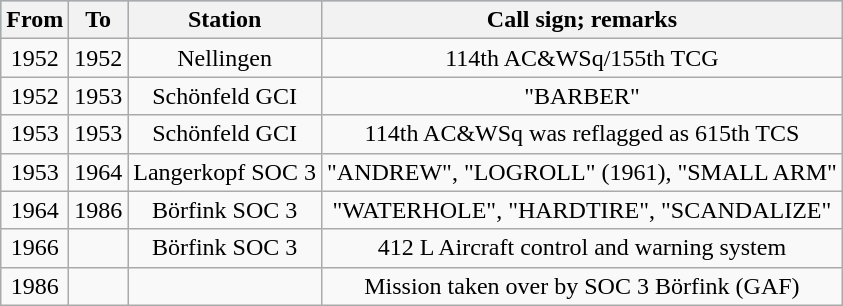<table class="wikitable sortable" style="text-align:center">
<tr style="background:#80C0FF">
<th>From</th>
<th>To</th>
<th>Station</th>
<th>Call sign; remarks</th>
</tr>
<tr>
<td>1952</td>
<td>1952</td>
<td>Nellingen</td>
<td>114th AC&WSq/155th TCG</td>
</tr>
<tr>
<td>1952</td>
<td>1953</td>
<td>Schönfeld GCI</td>
<td>"BARBER"</td>
</tr>
<tr>
<td>1953</td>
<td>1953</td>
<td>Schönfeld GCI</td>
<td>114th AC&WSq was reflagged as 615th TCS</td>
</tr>
<tr>
<td>1953</td>
<td>1964</td>
<td>Langerkopf SOC 3</td>
<td>"ANDREW", "LOGROLL" (1961), "SMALL ARM"</td>
</tr>
<tr>
<td>1964</td>
<td>1986</td>
<td>Börfink SOC 3</td>
<td>"WATERHOLE", "HARDTIRE", "SCANDALIZE"</td>
</tr>
<tr>
<td>1966</td>
<td></td>
<td>Börfink SOC 3</td>
<td>412 L Aircraft control and warning system</td>
</tr>
<tr>
<td>1986</td>
<td></td>
<td></td>
<td>Mission taken over by SOC 3 Börfink (GAF)</td>
</tr>
</table>
